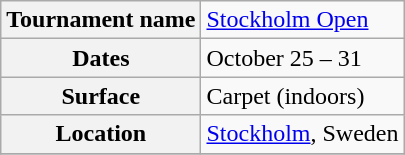<table class="wikitable">
<tr>
<th>Tournament name</th>
<td><a href='#'>Stockholm Open</a></td>
</tr>
<tr>
<th>Dates</th>
<td>October 25 – 31</td>
</tr>
<tr>
<th>Surface</th>
<td>Carpet (indoors)</td>
</tr>
<tr>
<th>Location</th>
<td><a href='#'>Stockholm</a>, Sweden</td>
</tr>
<tr>
</tr>
</table>
